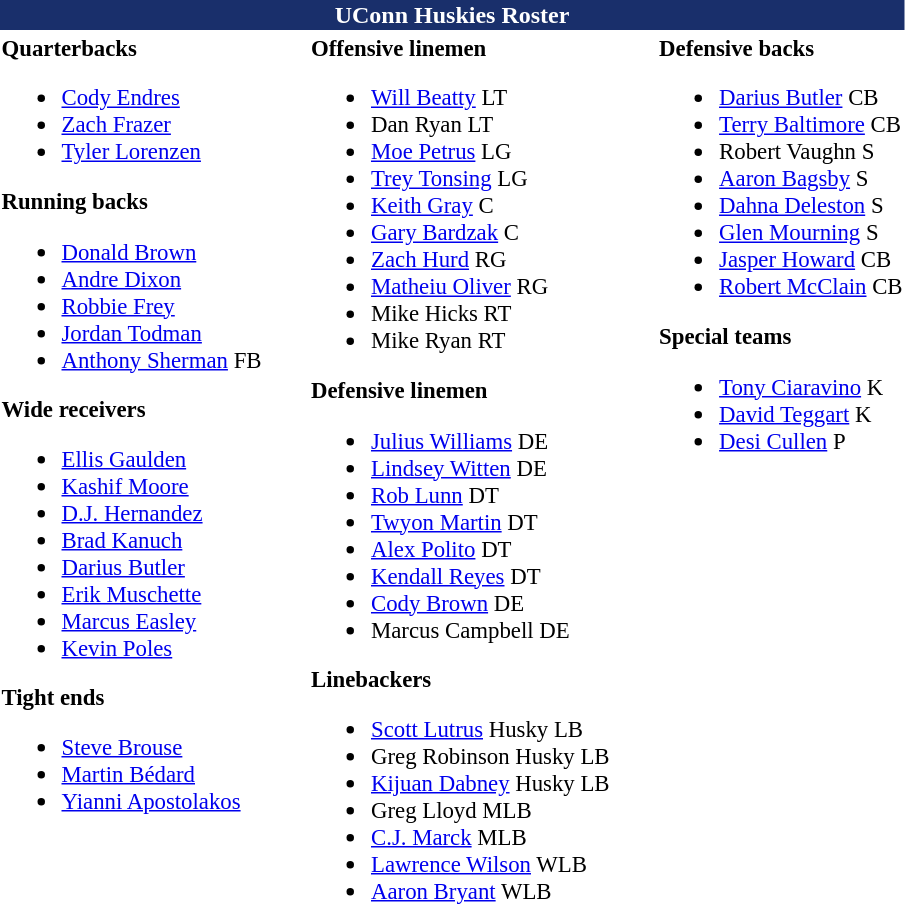<table class="toccolours" style="text-align: left;">
<tr>
<th colspan="7" style="background-color:#192f6b;color:white;text-align:center;">UConn Huskies Roster</th>
</tr>
<tr>
<td style="font-size: 95%;" valign="top"><strong>Quarterbacks</strong><br><ul><li> <a href='#'>Cody Endres</a></li><li> <a href='#'>Zach Frazer</a></li><li> <a href='#'>Tyler Lorenzen</a></li></ul><strong>Running backs</strong><ul><li> <a href='#'>Donald Brown</a></li><li> <a href='#'>Andre Dixon</a></li><li> <a href='#'>Robbie Frey</a></li><li> <a href='#'>Jordan Todman</a></li><li> <a href='#'>Anthony Sherman</a> FB</li></ul><strong>Wide receivers</strong><ul><li> <a href='#'>Ellis Gaulden</a></li><li> <a href='#'>Kashif Moore</a></li><li> <a href='#'>D.J. Hernandez</a></li><li> <a href='#'>Brad Kanuch</a></li><li> <a href='#'>Darius Butler</a></li><li> <a href='#'>Erik Muschette</a></li><li> <a href='#'>Marcus Easley</a></li><li> <a href='#'>Kevin Poles</a></li></ul><strong>Tight ends</strong><ul><li> <a href='#'>Steve Brouse</a></li><li> <a href='#'>Martin Bédard</a></li><li> <a href='#'>Yianni Apostolakos</a></li></ul></td>
<td style="width: 25px;"></td>
<td style="font-size: 95%;" valign="top"><strong>Offensive linemen</strong><br><ul><li> <a href='#'>Will Beatty</a> LT</li><li> Dan Ryan LT</li><li> <a href='#'>Moe Petrus</a> LG</li><li> <a href='#'>Trey Tonsing</a> LG</li><li> <a href='#'>Keith Gray</a> C</li><li> <a href='#'>Gary Bardzak</a> C</li><li> <a href='#'>Zach Hurd</a> RG</li><li> <a href='#'>Matheiu Oliver</a> RG</li><li> Mike Hicks RT</li><li> Mike Ryan RT</li></ul><strong>Defensive linemen</strong><ul><li> <a href='#'>Julius Williams</a> DE</li><li> <a href='#'>Lindsey Witten</a> DE</li><li> <a href='#'>Rob Lunn</a> DT</li><li> <a href='#'>Twyon Martin</a> DT</li><li> <a href='#'>Alex Polito</a> DT</li><li> <a href='#'>Kendall Reyes</a> DT</li><li> <a href='#'>Cody Brown</a> DE</li><li> Marcus Campbell DE</li></ul><strong>Linebackers</strong><ul><li> <a href='#'>Scott Lutrus</a> Husky LB</li><li> Greg Robinson Husky LB</li><li> <a href='#'>Kijuan Dabney</a> Husky LB</li><li> Greg Lloyd MLB</li><li> <a href='#'>C.J. Marck</a> MLB</li><li> <a href='#'>Lawrence Wilson</a> WLB</li><li> <a href='#'>Aaron Bryant</a> WLB</li></ul></td>
<td style="width: 25px;"></td>
<td style="font-size: 95%;" valign="top"><strong>Defensive backs</strong><br><ul><li> <a href='#'>Darius Butler</a> CB</li><li> <a href='#'>Terry Baltimore</a> CB</li><li> Robert Vaughn S</li><li> <a href='#'>Aaron Bagsby</a> S</li><li> <a href='#'>Dahna Deleston</a> S</li><li> <a href='#'>Glen Mourning</a> S</li><li> <a href='#'>Jasper Howard</a> CB</li><li> <a href='#'>Robert McClain</a> CB</li></ul><strong>Special teams</strong><ul><li> <a href='#'>Tony Ciaravino</a> K</li><li> <a href='#'>David Teggart</a> K</li><li> <a href='#'>Desi Cullen</a> P</li></ul><br></td>
</tr>
</table>
